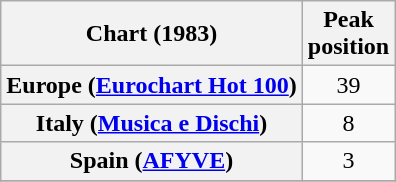<table class="wikitable sortable plainrowheaders">
<tr>
<th scope="col">Chart (1983)</th>
<th scope="col">Peak<br>position</th>
</tr>
<tr>
<th scope=row>Europe (<a href='#'>Eurochart Hot 100</a>)</th>
<td align="center">39</td>
</tr>
<tr>
<th scope=row>Italy (<a href='#'>Musica e Dischi</a>)</th>
<td align="center">8</td>
</tr>
<tr>
<th scope="row">Spain (<a href='#'>AFYVE</a>)</th>
<td align="center">3</td>
</tr>
<tr>
</tr>
</table>
